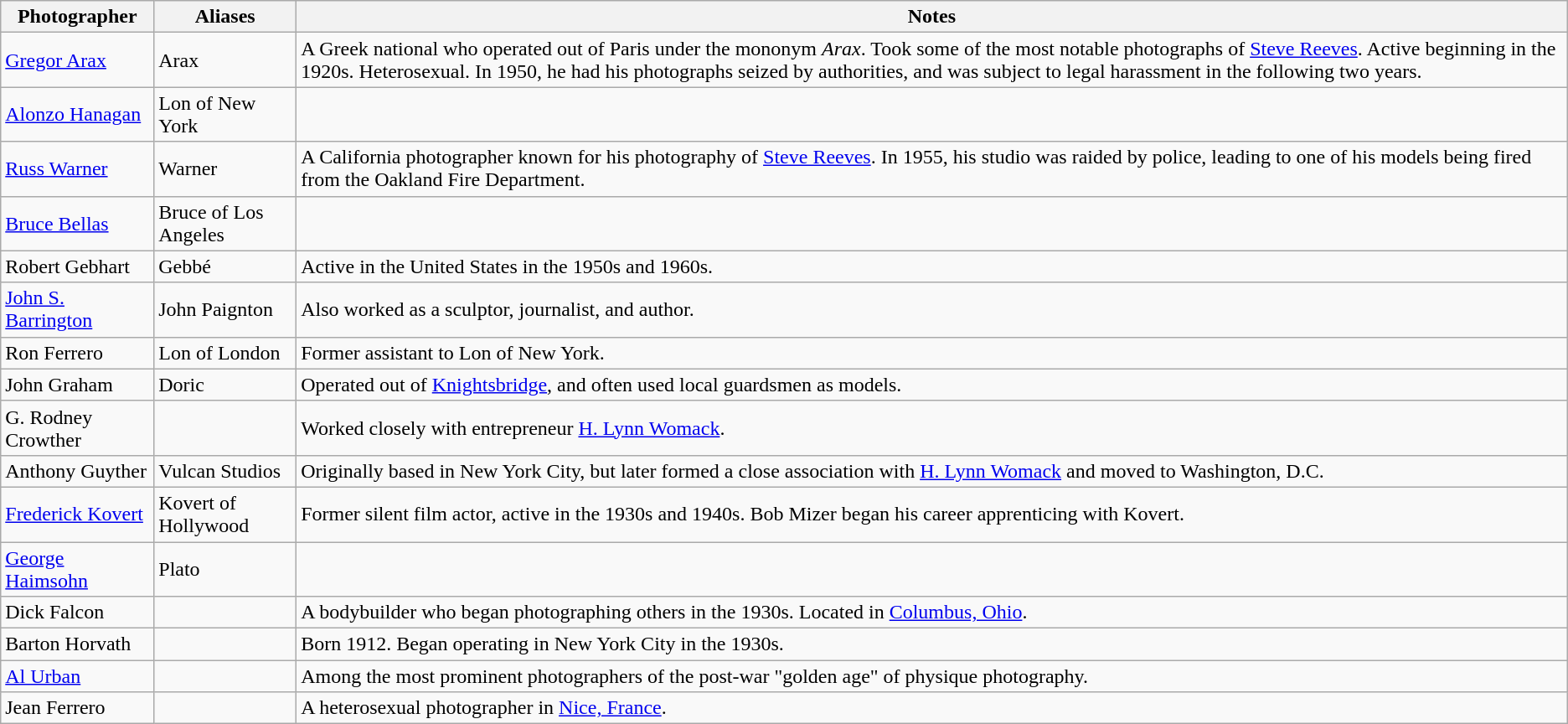<table class="wikitable">
<tr>
<th>Photographer</th>
<th>Aliases</th>
<th>Notes</th>
</tr>
<tr>
<td><a href='#'>Gregor Arax</a></td>
<td>Arax</td>
<td>A Greek national who operated out of Paris under the mononym <em>Arax</em>. Took some of the most notable photographs of <a href='#'>Steve Reeves</a>. Active beginning in the 1920s. Heterosexual. In 1950, he had his photographs seized by authorities, and was subject to legal harassment in the following two years.</td>
</tr>
<tr>
<td><a href='#'>Alonzo Hanagan</a></td>
<td>Lon of New York</td>
<td></td>
</tr>
<tr>
<td><a href='#'>Russ Warner</a></td>
<td>Warner</td>
<td>A California photographer known for his photography of <a href='#'>Steve Reeves</a>. In 1955, his studio was raided by police, leading to one of his models being fired from the Oakland Fire Department.</td>
</tr>
<tr>
<td><a href='#'>Bruce Bellas</a></td>
<td>Bruce of Los Angeles</td>
<td></td>
</tr>
<tr>
<td>Robert Gebhart</td>
<td>Gebbé</td>
<td>Active in the United States in the 1950s and 1960s.</td>
</tr>
<tr>
<td><a href='#'>John S. Barrington</a></td>
<td>John Paignton</td>
<td>Also worked as a sculptor, journalist, and author.</td>
</tr>
<tr>
<td>Ron Ferrero</td>
<td>Lon of London</td>
<td>Former assistant to Lon of New York.</td>
</tr>
<tr>
<td>John Graham</td>
<td>Doric</td>
<td>Operated out of <a href='#'>Knightsbridge</a>, and often used local guardsmen as models.</td>
</tr>
<tr>
<td>G. Rodney Crowther</td>
<td></td>
<td>Worked closely with entrepreneur <a href='#'>H. Lynn Womack</a>.</td>
</tr>
<tr>
<td>Anthony Guyther</td>
<td>Vulcan Studios</td>
<td>Originally based in New York City, but later formed a close association with <a href='#'>H. Lynn Womack</a> and moved to Washington, D.C.</td>
</tr>
<tr>
<td><a href='#'>Frederick Kovert</a></td>
<td>Kovert of Hollywood</td>
<td>Former silent film actor, active in the 1930s and 1940s. Bob Mizer began his career apprenticing with Kovert.</td>
</tr>
<tr>
<td><a href='#'>George Haimsohn</a></td>
<td>Plato</td>
<td></td>
</tr>
<tr>
<td>Dick Falcon</td>
<td></td>
<td>A bodybuilder who began photographing others in the 1930s. Located in <a href='#'>Columbus, Ohio</a>.</td>
</tr>
<tr>
<td>Barton Horvath</td>
<td></td>
<td>Born 1912. Began operating in New York City in the 1930s.</td>
</tr>
<tr>
<td><a href='#'>Al Urban</a></td>
<td></td>
<td>Among the most prominent photographers of the post-war "golden age" of physique photography.</td>
</tr>
<tr>
<td>Jean Ferrero</td>
<td></td>
<td>A heterosexual photographer in <a href='#'>Nice, France</a>.</td>
</tr>
</table>
